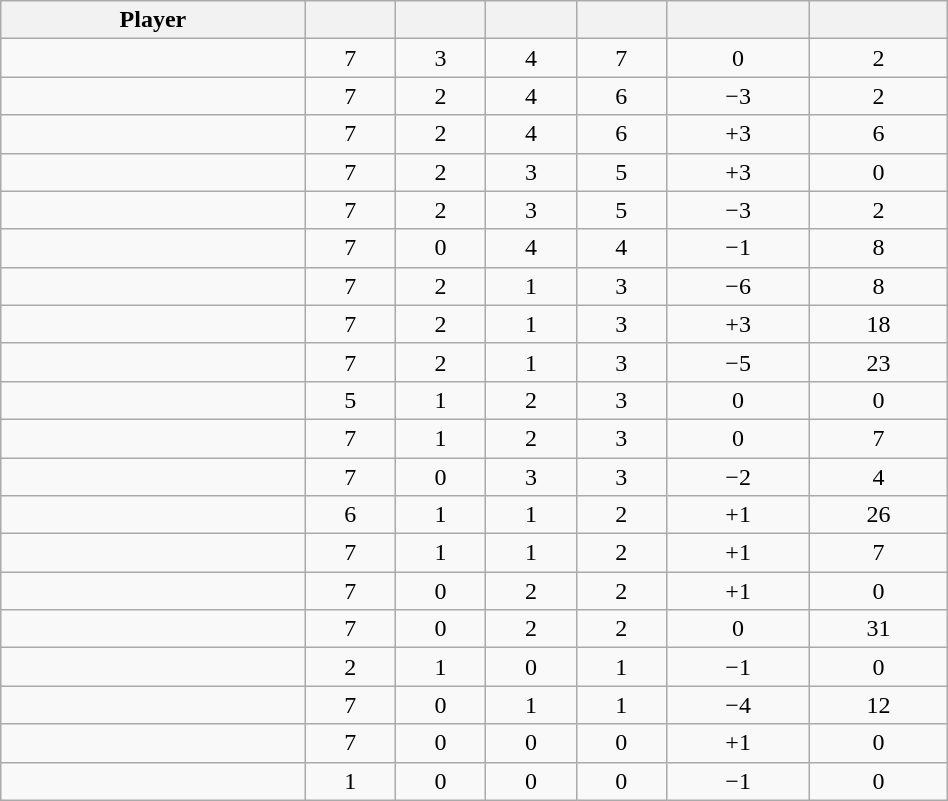<table class="wikitable sortable" style="width:50%;">
<tr align=center>
<th>Player</th>
<th></th>
<th></th>
<th></th>
<th></th>
<th data-sort-type="number"></th>
<th></th>
</tr>
<tr align=center>
<td></td>
<td>7</td>
<td>3</td>
<td>4</td>
<td>7</td>
<td>0</td>
<td>2</td>
</tr>
<tr align=center>
<td></td>
<td>7</td>
<td>2</td>
<td>4</td>
<td>6</td>
<td>−3</td>
<td>2</td>
</tr>
<tr align=center>
<td></td>
<td>7</td>
<td>2</td>
<td>4</td>
<td>6</td>
<td>+3</td>
<td>6</td>
</tr>
<tr align=center>
<td></td>
<td>7</td>
<td>2</td>
<td>3</td>
<td>5</td>
<td>+3</td>
<td>0</td>
</tr>
<tr align=center>
<td></td>
<td>7</td>
<td>2</td>
<td>3</td>
<td>5</td>
<td>−3</td>
<td>2</td>
</tr>
<tr align=center>
<td></td>
<td>7</td>
<td>0</td>
<td>4</td>
<td>4</td>
<td>−1</td>
<td>8</td>
</tr>
<tr align=center>
<td></td>
<td>7</td>
<td>2</td>
<td>1</td>
<td>3</td>
<td>−6</td>
<td>8</td>
</tr>
<tr align=center>
<td></td>
<td>7</td>
<td>2</td>
<td>1</td>
<td>3</td>
<td>+3</td>
<td>18</td>
</tr>
<tr align=center>
<td></td>
<td>7</td>
<td>2</td>
<td>1</td>
<td>3</td>
<td>−5</td>
<td>23</td>
</tr>
<tr align=center>
<td></td>
<td>5</td>
<td>1</td>
<td>2</td>
<td>3</td>
<td>0</td>
<td>0</td>
</tr>
<tr align=center>
<td></td>
<td>7</td>
<td>1</td>
<td>2</td>
<td>3</td>
<td>0</td>
<td>7</td>
</tr>
<tr align=center>
<td></td>
<td>7</td>
<td>0</td>
<td>3</td>
<td>3</td>
<td>−2</td>
<td>4</td>
</tr>
<tr align=center>
<td></td>
<td>6</td>
<td>1</td>
<td>1</td>
<td>2</td>
<td>+1</td>
<td>26</td>
</tr>
<tr align=center>
<td></td>
<td>7</td>
<td>1</td>
<td>1</td>
<td>2</td>
<td>+1</td>
<td>7</td>
</tr>
<tr align=center>
<td></td>
<td>7</td>
<td>0</td>
<td>2</td>
<td>2</td>
<td>+1</td>
<td>0</td>
</tr>
<tr align=center>
<td></td>
<td>7</td>
<td>0</td>
<td>2</td>
<td>2</td>
<td>0</td>
<td>31</td>
</tr>
<tr align=center>
<td></td>
<td>2</td>
<td>1</td>
<td>0</td>
<td>1</td>
<td>−1</td>
<td>0</td>
</tr>
<tr align=center>
<td></td>
<td>7</td>
<td>0</td>
<td>1</td>
<td>1</td>
<td>−4</td>
<td>12</td>
</tr>
<tr align=center>
<td></td>
<td>7</td>
<td>0</td>
<td>0</td>
<td>0</td>
<td>+1</td>
<td>0</td>
</tr>
<tr align=center>
<td></td>
<td>1</td>
<td>0</td>
<td>0</td>
<td>0</td>
<td>−1</td>
<td>0</td>
</tr>
</table>
